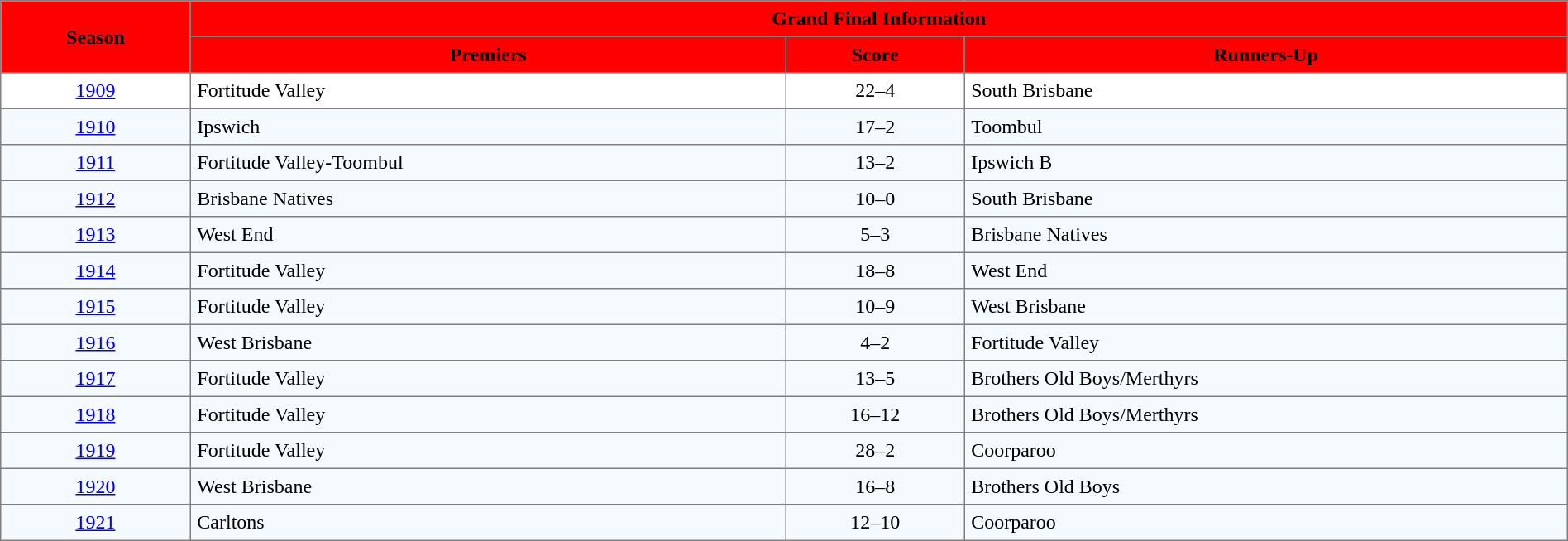<table border="1" cellpadding="5" cellspacing="0" style="border-collapse:collapse; font-size:100%; width:100%;">
<tr style="background:#FF0000;">
<th rowspan="2" style="width:02%;">Season</th>
<th colspan="3">Grand Final Information</th>
</tr>
<tr style="background:#FF0000;">
<th style="width:08%;">Premiers</th>
<th style="width:02%;">Score</th>
<th style="width:08%;">Runners-Up</th>
</tr>
<tr style="text-align:center; background:#FFFFFF;">
<td><a href='#'>1909</a></td>
<td align=left> Fortitude Valley</td>
<td>22–4</td>
<td align=left> South Brisbane</td>
</tr>
<tr style="text-align:center; background:#f5faff;">
<td><a href='#'>1910</a></td>
<td align=left> Ipswich</td>
<td>17–2</td>
<td align=left> Toombul</td>
</tr>
<tr style="text-align:center; background:#f5faff;">
<td><a href='#'>1911</a></td>
<td align=left> Fortitude Valley-Toombul</td>
<td>13–2</td>
<td align=left> Ipswich B</td>
</tr>
<tr style="text-align:center; background:#f5faff;">
<td><a href='#'>1912</a></td>
<td align=left> Brisbane Natives</td>
<td>10–0</td>
<td align=left> South Brisbane</td>
</tr>
<tr style="text-align:center; background:#f5faff;">
<td><a href='#'>1913</a></td>
<td align=left> West End</td>
<td>5–3</td>
<td align=left> Brisbane Natives</td>
</tr>
<tr style="text-align:center; background:#f5faff;">
<td><a href='#'>1914</a></td>
<td align=left> Fortitude Valley</td>
<td>18–8</td>
<td align=left> West End</td>
</tr>
<tr style="text-align:center; background:#f5faff;">
<td><a href='#'>1915</a></td>
<td align=left> Fortitude Valley</td>
<td>10–9</td>
<td align=left> West Brisbane</td>
</tr>
<tr style="text-align:center; background:#f5faff;">
<td><a href='#'>1916</a></td>
<td align=left> West Brisbane</td>
<td>4–2</td>
<td align=left> Fortitude Valley</td>
</tr>
<tr style="text-align:center; background:#f5faff;">
<td><a href='#'>1917</a></td>
<td align=left> Fortitude Valley</td>
<td>13–5</td>
<td align=left> Brothers Old Boys/Merthyrs</td>
</tr>
<tr style="text-align:center; background:#f5faff;">
<td><a href='#'>1918</a></td>
<td align=left> Fortitude Valley</td>
<td>16–12</td>
<td align=left> Brothers Old Boys/Merthyrs</td>
</tr>
<tr style="text-align:center; background:#f5faff;">
<td><a href='#'>1919</a></td>
<td align=left> Fortitude Valley</td>
<td>28–2</td>
<td align=left> Coorparoo</td>
</tr>
<tr style="text-align:center; background:#f5faff;">
<td><a href='#'>1920</a></td>
<td align=left> West Brisbane</td>
<td>16–8</td>
<td align=left> Brothers Old Boys</td>
</tr>
<tr style="text-align:center; background:#f5faff;">
<td><a href='#'>1921</a></td>
<td align=left> Carltons</td>
<td>12–10</td>
<td align=left> Coorparoo</td>
</tr>
</table>
